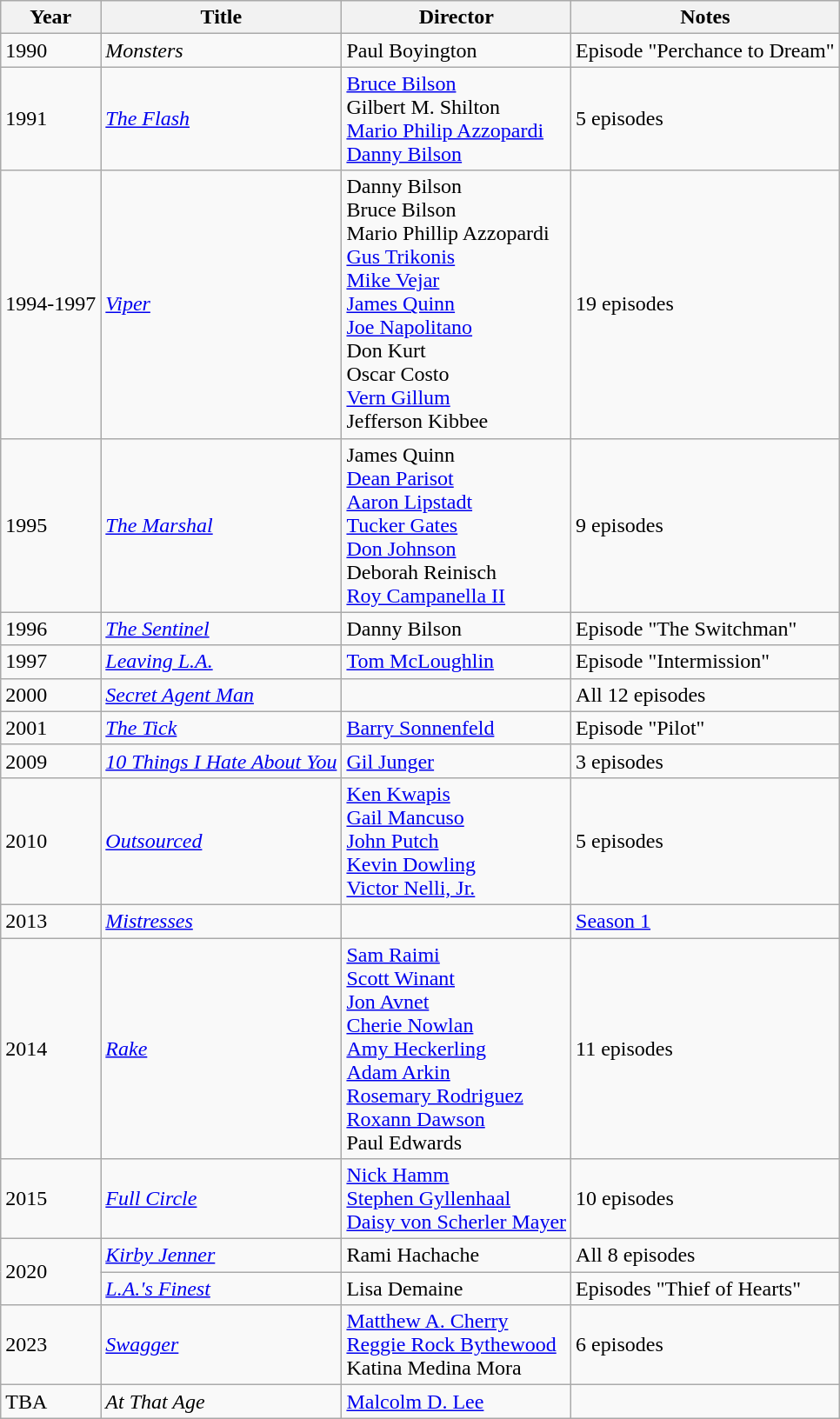<table class="wikitable">
<tr>
<th>Year</th>
<th>Title</th>
<th>Director</th>
<th>Notes</th>
</tr>
<tr>
<td>1990</td>
<td><em>Monsters</em></td>
<td>Paul Boyington</td>
<td>Episode "Perchance to Dream"</td>
</tr>
<tr>
<td>1991</td>
<td><em><a href='#'>The Flash</a></em></td>
<td><a href='#'>Bruce Bilson</a><br>Gilbert M. Shilton<br><a href='#'>Mario Philip Azzopardi</a><br><a href='#'>Danny Bilson</a></td>
<td>5 episodes</td>
</tr>
<tr>
<td>1994-1997</td>
<td><em><a href='#'>Viper</a></em></td>
<td>Danny Bilson<br>Bruce Bilson<br>Mario Phillip Azzopardi<br><a href='#'>Gus Trikonis</a><br><a href='#'>Mike Vejar</a><br><a href='#'>James Quinn</a><br><a href='#'>Joe Napolitano</a><br>Don Kurt<br>Oscar Costo<br><a href='#'>Vern Gillum</a><br>Jefferson Kibbee</td>
<td>19 episodes</td>
</tr>
<tr>
<td>1995</td>
<td><em><a href='#'>The Marshal</a></em></td>
<td>James Quinn<br><a href='#'>Dean Parisot</a><br><a href='#'>Aaron Lipstadt</a><br><a href='#'>Tucker Gates</a><br><a href='#'>Don Johnson</a><br>Deborah Reinisch<br><a href='#'>Roy Campanella II</a><br></td>
<td>9 episodes</td>
</tr>
<tr>
<td>1996</td>
<td><em><a href='#'>The Sentinel</a></em></td>
<td>Danny Bilson</td>
<td>Episode "The Switchman"</td>
</tr>
<tr>
<td>1997</td>
<td><em><a href='#'>Leaving L.A.</a></em></td>
<td><a href='#'>Tom McLoughlin</a></td>
<td>Episode "Intermission"</td>
</tr>
<tr>
<td>2000</td>
<td><em><a href='#'>Secret Agent Man</a></em></td>
<td></td>
<td>All 12 episodes</td>
</tr>
<tr>
<td>2001</td>
<td><em><a href='#'>The Tick</a></em></td>
<td><a href='#'>Barry Sonnenfeld</a></td>
<td>Episode "Pilot"</td>
</tr>
<tr>
<td>2009</td>
<td><em><a href='#'>10 Things I Hate About You</a></em></td>
<td><a href='#'>Gil Junger</a></td>
<td>3 episodes</td>
</tr>
<tr>
<td>2010</td>
<td><em><a href='#'>Outsourced</a></em></td>
<td><a href='#'>Ken Kwapis</a><br><a href='#'>Gail Mancuso</a><br><a href='#'>John Putch</a><br><a href='#'>Kevin Dowling</a><br><a href='#'>Victor Nelli, Jr.</a></td>
<td>5 episodes</td>
</tr>
<tr>
<td>2013</td>
<td><em><a href='#'>Mistresses</a></em></td>
<td></td>
<td><a href='#'>Season 1</a></td>
</tr>
<tr>
<td>2014</td>
<td><em><a href='#'>Rake</a></em></td>
<td><a href='#'>Sam Raimi</a><br><a href='#'>Scott Winant</a><br><a href='#'>Jon Avnet</a><br><a href='#'>Cherie Nowlan</a><br><a href='#'>Amy Heckerling</a><br><a href='#'>Adam Arkin</a><br><a href='#'>Rosemary Rodriguez</a><br><a href='#'>Roxann Dawson</a><br>Paul Edwards</td>
<td>11 episodes</td>
</tr>
<tr>
<td>2015</td>
<td><em><a href='#'>Full Circle</a></em></td>
<td><a href='#'>Nick Hamm</a><br><a href='#'>Stephen Gyllenhaal</a><br><a href='#'>Daisy von Scherler Mayer</a></td>
<td>10 episodes</td>
</tr>
<tr>
<td rowspan=2>2020</td>
<td><em><a href='#'>Kirby Jenner</a></em></td>
<td>Rami Hachache</td>
<td>All 8 episodes</td>
</tr>
<tr>
<td><em><a href='#'>L.A.'s Finest</a></em></td>
<td>Lisa Demaine</td>
<td>Episodes "Thief of Hearts"</td>
</tr>
<tr>
<td>2023</td>
<td><em><a href='#'>Swagger</a></em></td>
<td><a href='#'>Matthew A. Cherry</a><br><a href='#'>Reggie Rock Bythewood</a><br>Katina Medina Mora</td>
<td>6 episodes</td>
</tr>
<tr>
<td>TBA</td>
<td><em>At That Age</em></td>
<td><a href='#'>Malcolm D. Lee</a></td>
<td></td>
</tr>
</table>
